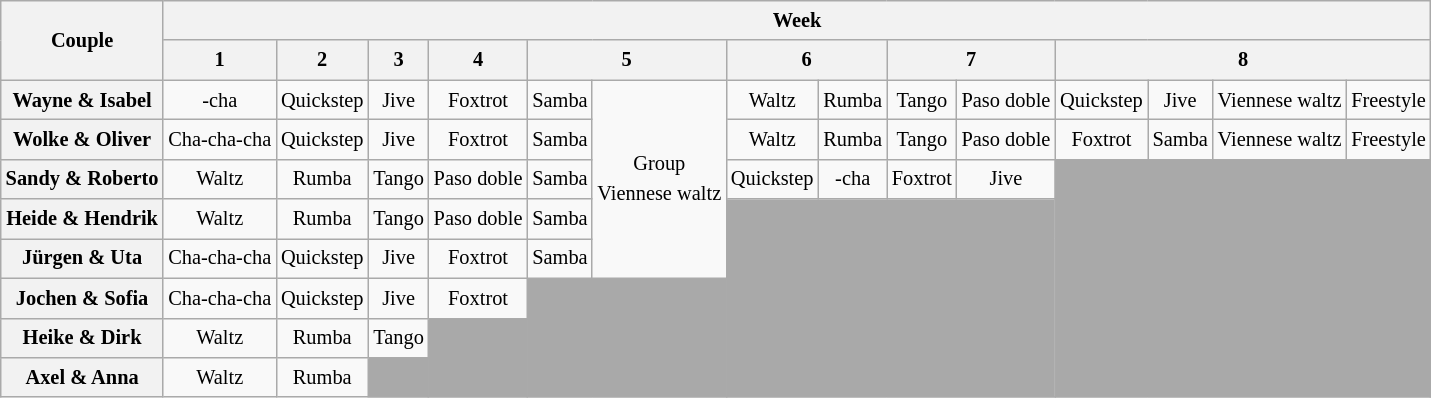<table class="wikitable unsortable" style="text-align:center; font-size:85%; line-height:20px">
<tr>
<th scope="col" rowspan="2">Couple</th>
<th colspan="14">Week</th>
</tr>
<tr>
<th scope="col">1</th>
<th scope="col">2</th>
<th scope="col">3</th>
<th scope="col">4</th>
<th scope="col" colspan="2">5</th>
<th scope="col" colspan="2">6</th>
<th scope="col" colspan="2">7</th>
<th scope="col" colspan="4">8</th>
</tr>
<tr>
<th scope="row">Wayne & Isabel</th>
<td>-cha</td>
<td>Quickstep</td>
<td>Jive</td>
<td>Foxtrot</td>
<td>Samba</td>
<td rowspan="5">Group<br>Viennese waltz</td>
<td>Waltz</td>
<td>Rumba</td>
<td>Tango</td>
<td>Paso doble</td>
<td>Quickstep</td>
<td>Jive</td>
<td>Viennese waltz</td>
<td>Freestyle</td>
</tr>
<tr>
<th scope="row">Wolke & Oliver</th>
<td>Cha-cha-cha</td>
<td>Quickstep</td>
<td>Jive</td>
<td>Foxtrot</td>
<td>Samba</td>
<td>Waltz</td>
<td>Rumba</td>
<td>Tango</td>
<td>Paso doble</td>
<td>Foxtrot</td>
<td>Samba</td>
<td>Viennese waltz</td>
<td>Freestyle</td>
</tr>
<tr>
<th scope="row">Sandy & Roberto</th>
<td>Waltz</td>
<td>Rumba</td>
<td>Tango</td>
<td>Paso doble</td>
<td>Samba</td>
<td>Quickstep</td>
<td>-cha</td>
<td>Foxtrot</td>
<td>Jive</td>
<td colspan="4" rowspan="6" bgcolor="darkgray"></td>
</tr>
<tr>
<th scope="row">Heide & Hendrik</th>
<td>Waltz</td>
<td>Rumba</td>
<td>Tango</td>
<td>Paso doble</td>
<td>Samba</td>
<td colspan="4" rowspan="5" bgcolor="darkgray"></td>
</tr>
<tr>
<th scope="row">Jürgen & Uta</th>
<td>Cha-cha-cha</td>
<td>Quickstep</td>
<td>Jive</td>
<td>Foxtrot</td>
<td>Samba</td>
</tr>
<tr>
<th scope="row">Jochen & Sofia</th>
<td>Cha-cha-cha</td>
<td>Quickstep</td>
<td>Jive</td>
<td>Foxtrot</td>
<td colspan="2" rowspan="3" bgcolor="darkgray"></td>
</tr>
<tr>
<th scope="row">Heike & Dirk</th>
<td>Waltz</td>
<td>Rumba</td>
<td>Tango</td>
<td rowspan="2" bgcolor="darkgray"></td>
</tr>
<tr>
<th scope="row">Axel & Anna</th>
<td>Waltz</td>
<td>Rumba</td>
<td bgcolor="darkgray"></td>
</tr>
</table>
